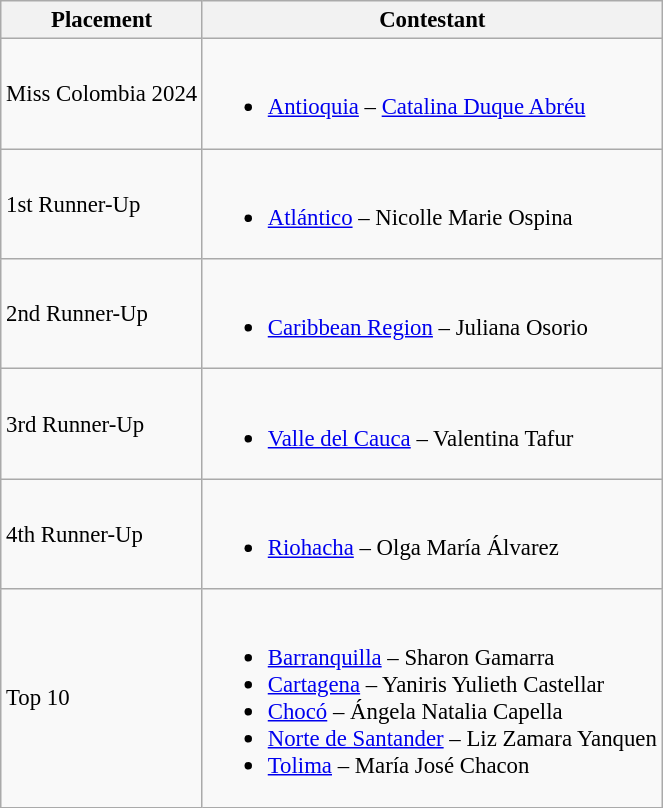<table class="wikitable sortable" style="font-size: 95%;">
<tr>
<th>Placement</th>
<th>Contestant</th>
</tr>
<tr>
<td>Miss Colombia 2024</td>
<td><br><ul><li><a href='#'>Antioquia</a> – <a href='#'>Catalina Duque Abréu</a></li></ul></td>
</tr>
<tr>
<td>1st Runner-Up</td>
<td><br><ul><li><a href='#'>Atlántico</a> – Nicolle Marie Ospina</li></ul></td>
</tr>
<tr>
<td>2nd Runner-Up</td>
<td><br><ul><li><a href='#'>Caribbean Region</a> –  Juliana Osorio</li></ul></td>
</tr>
<tr>
<td>3rd Runner-Up</td>
<td><br><ul><li><a href='#'>Valle del Cauca</a> – Valentina Tafur</li></ul></td>
</tr>
<tr>
<td>4th Runner-Up</td>
<td><br><ul><li><a href='#'>Riohacha</a> – Olga María Álvarez</li></ul></td>
</tr>
<tr>
<td>Top 10</td>
<td><br><ul><li><a href='#'>Barranquilla</a> – Sharon Gamarra</li><li><a href='#'>Cartagena</a> – Yaniris Yulieth Castellar</li><li><a href='#'>Chocó</a> – Ángela Natalia Capella</li><li><a href='#'>Norte de Santander</a> – Liz Zamara Yanquen</li><li><a href='#'>Tolima</a> – María José Chacon</li></ul></td>
</tr>
</table>
